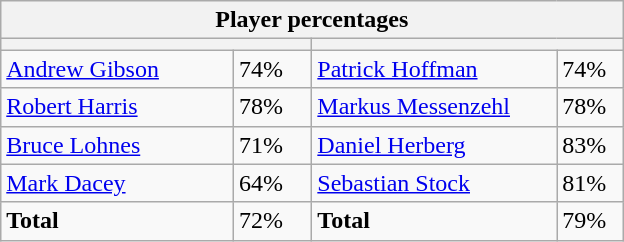<table class="wikitable">
<tr>
<th colspan=4 width=400>Player percentages</th>
</tr>
<tr>
<th colspan=2 width=200></th>
<th colspan=2 width=200></th>
</tr>
<tr>
<td><a href='#'>Andrew Gibson</a></td>
<td>74%</td>
<td><a href='#'>Patrick Hoffman</a></td>
<td>74%</td>
</tr>
<tr>
<td><a href='#'>Robert Harris</a></td>
<td>78%</td>
<td><a href='#'>Markus Messenzehl</a></td>
<td>78%</td>
</tr>
<tr>
<td><a href='#'>Bruce Lohnes</a></td>
<td>71%</td>
<td><a href='#'>Daniel Herberg</a></td>
<td>83%</td>
</tr>
<tr>
<td><a href='#'>Mark Dacey</a></td>
<td>64%</td>
<td><a href='#'>Sebastian Stock</a></td>
<td>81%</td>
</tr>
<tr>
<td><strong>Total</strong></td>
<td>72%</td>
<td><strong>Total</strong></td>
<td>79%</td>
</tr>
</table>
